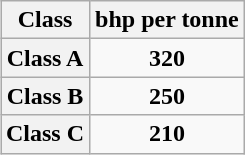<table class="wikitable" style="float:right">
<tr>
<th>Class</th>
<th>bhp per tonne</th>
</tr>
<tr>
<th>Class A</th>
<td style="text-align:center"><strong>320</strong></td>
</tr>
<tr>
<th>Class B</th>
<td style="text-align:center"><strong>250</strong></td>
</tr>
<tr>
<th>Class C</th>
<td style="text-align:center"><strong>210</strong></td>
</tr>
</table>
